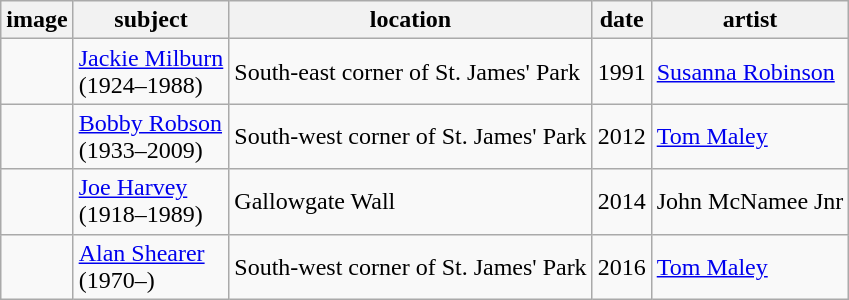<table class="wikitable sortable">
<tr>
<th>image</th>
<th>subject</th>
<th>location</th>
<th>date</th>
<th>artist</th>
</tr>
<tr>
<td></td>
<td><a href='#'>Jackie Milburn</a><br>(1924–1988)</td>
<td>South-east corner of St. James' Park</td>
<td>1991</td>
<td><a href='#'>Susanna Robinson</a></td>
</tr>
<tr>
<td></td>
<td><a href='#'>Bobby Robson</a><br>(1933–2009)</td>
<td>South-west corner of St. James' Park</td>
<td>2012</td>
<td><a href='#'>Tom Maley</a></td>
</tr>
<tr>
<td></td>
<td><a href='#'>Joe Harvey</a><br>(1918–1989)</td>
<td>Gallowgate Wall</td>
<td>2014</td>
<td>John McNamee Jnr</td>
</tr>
<tr>
<td></td>
<td><a href='#'>Alan Shearer</a><br>(1970–)</td>
<td>South-west corner of St. James' Park</td>
<td>2016</td>
<td><a href='#'>Tom Maley</a></td>
</tr>
</table>
